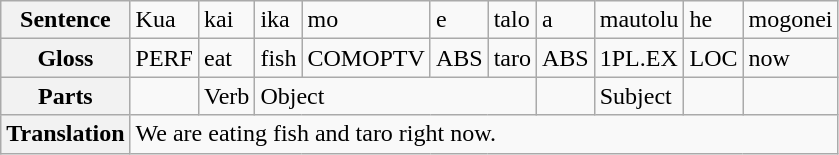<table class="wikitable">
<tr>
<th>Sentence</th>
<td>Kua</td>
<td>kai</td>
<td>ika</td>
<td>mo</td>
<td>e</td>
<td>talo</td>
<td>a</td>
<td>mautolu</td>
<td>he</td>
<td>mogonei</td>
</tr>
<tr>
<th>Gloss</th>
<td>PERF</td>
<td>eat</td>
<td>fish</td>
<td>COMOPTV</td>
<td>ABS</td>
<td>taro</td>
<td>ABS</td>
<td>1PL.EX</td>
<td>LOC</td>
<td>now</td>
</tr>
<tr>
<th>Parts</th>
<td></td>
<td>Verb</td>
<td colspan="4">Object</td>
<td></td>
<td>Subject</td>
<td></td>
<td></td>
</tr>
<tr>
<th>Translation</th>
<td colspan="10">We are eating fish and taro right now.</td>
</tr>
</table>
